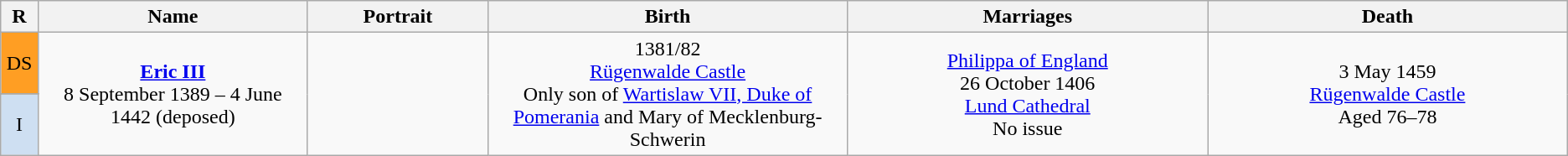<table style="text-align:center" class="wikitable">
<tr>
<th width=1%>R</th>
<th width=15%>Name</th>
<th width=10%>Portrait</th>
<th width=20%>Birth</th>
<th width=20%>Marriages</th>
<th width=20%>Death</th>
</tr>
<tr>
<td style="background-color:#FF9E23; text-align:center">DS</td>
<td rowspan=3><strong><a href='#'>Eric III</a></strong><br>8 September 1389 – 4 June 1442 (deposed)<br></td>
<td rowspan=3></td>
<td rowspan=3> 1381/82<br><a href='#'>Rügenwalde Castle</a><br>Only son of <a href='#'>Wartislaw VII, Duke of Pomerania</a> and Mary of Mecklenburg-Schwerin</td>
<td rowspan=3><a href='#'>Philippa of England</a><br>26 October 1406<br><a href='#'>Lund Cathedral</a><br>No issue</td>
<td rowspan=3>3 May 1459<br><a href='#'>Rügenwalde Castle</a><br>Aged 76–78</td>
</tr>
<tr>
</tr>
<tr>
<td style="background-color:#CEDFF2; text-align:center">I</td>
</tr>
</table>
